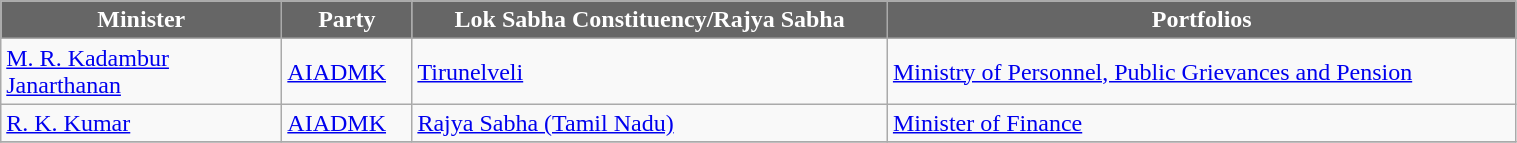<table class="wikitable"width="80%" style="font-size: x-big; ">
<tr>
<th style="background-color:#666666; color:white; width:180px">Minister</th>
<th style="background-color:#666666; color:white">Party</th>
<th style="background-color:#666666; color:white">Lok Sabha Constituency/Rajya Sabha</th>
<th style="background-color:#666666; color:white">Portfolios</th>
</tr>
<tr -->
<td><a href='#'>M. R. Kadambur Janarthanan</a></td>
<td><a href='#'>AIADMK</a></td>
<td><a href='#'>Tirunelveli</a></td>
<td><a href='#'>Ministry of Personnel, Public Grievances and Pension</a></td>
</tr>
<tr -->
<td><a href='#'>R. K. Kumar</a></td>
<td><a href='#'>AIADMK</a></td>
<td><a href='#'>Rajya Sabha (Tamil Nadu)</a></td>
<td><a href='#'>Minister of Finance</a></td>
</tr>
<tr -->
</tr>
</table>
